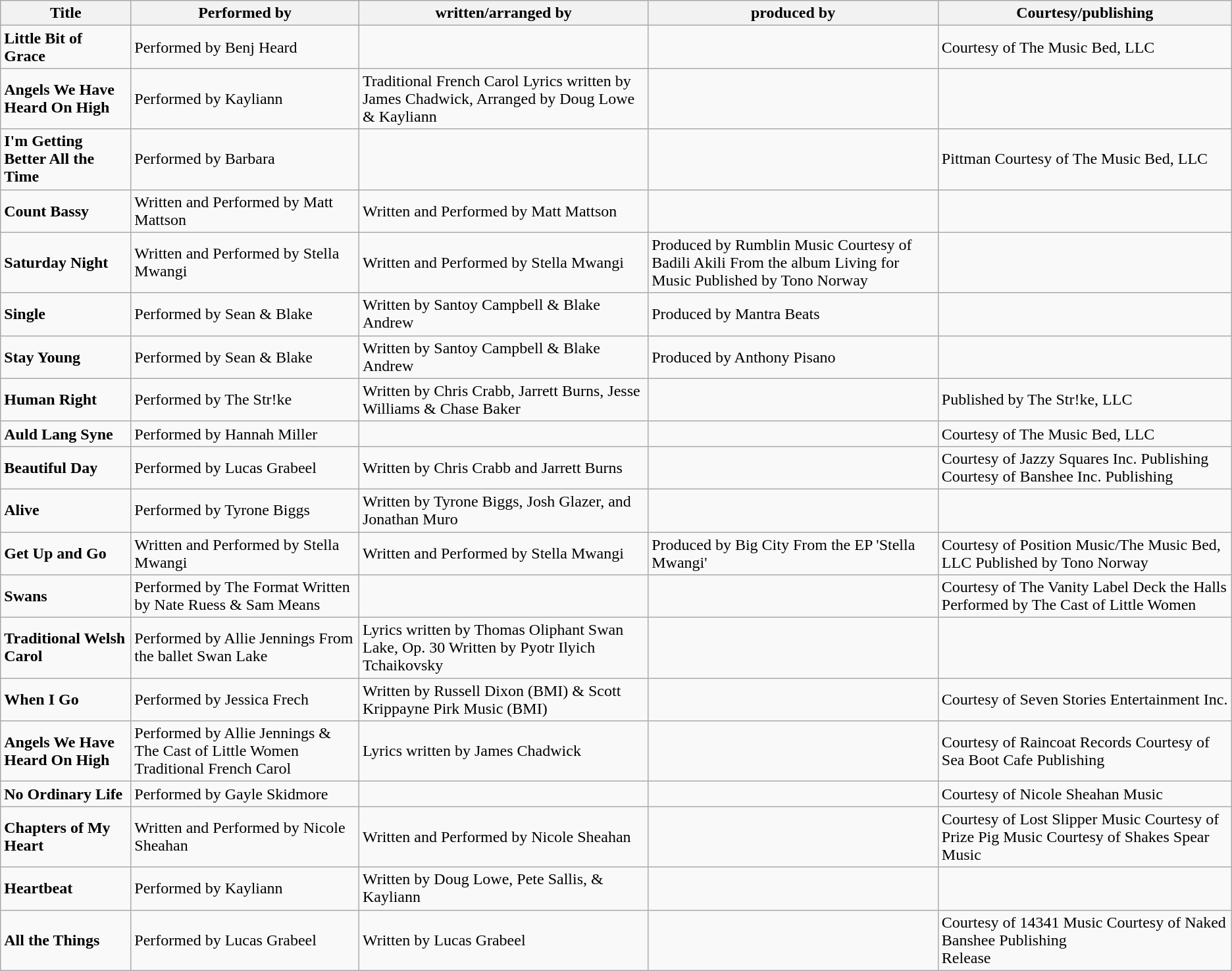<table class="wikitable">
<tr>
<th>Title</th>
<th>Performed by</th>
<th>written/arranged by</th>
<th>produced by</th>
<th>Courtesy/publishing</th>
</tr>
<tr>
<td><strong>Little Bit of Grace</strong></td>
<td>Performed by Benj Heard</td>
<td></td>
<td></td>
<td>Courtesy of The Music Bed, LLC</td>
</tr>
<tr>
<td><strong>Angels We Have Heard On High</strong></td>
<td>Performed by Kayliann</td>
<td>Traditional French Carol Lyrics written by James Chadwick, Arranged by Doug Lowe & Kayliann</td>
<td></td>
<td></td>
</tr>
<tr>
<td><strong>I'm Getting Better All the Time</strong></td>
<td>Performed by Barbara</td>
<td></td>
<td></td>
<td>Pittman Courtesy of The Music Bed, LLC</td>
</tr>
<tr>
<td><strong>Count Bassy</strong></td>
<td>Written and Performed by Matt Mattson</td>
<td>Written and Performed by Matt Mattson</td>
<td></td>
<td></td>
</tr>
<tr>
<td><strong>Saturday Night</strong></td>
<td>Written and Performed by Stella Mwangi</td>
<td>Written and Performed by Stella Mwangi</td>
<td>Produced by Rumblin Music Courtesy of Badili Akili From the album Living for Music Published by Tono Norway</td>
<td></td>
</tr>
<tr>
<td><strong>Single</strong></td>
<td>Performed by Sean & Blake</td>
<td>Written by Santoy Campbell & Blake Andrew</td>
<td>Produced by Mantra Beats</td>
<td></td>
</tr>
<tr>
<td><strong>Stay Young</strong></td>
<td>Performed by Sean & Blake</td>
<td>Written by Santoy Campbell & Blake Andrew</td>
<td>Produced by Anthony Pisano</td>
<td></td>
</tr>
<tr>
<td><strong>Human Right</strong></td>
<td>Performed by The Str!ke</td>
<td>Written by Chris Crabb, Jarrett Burns, Jesse Williams & Chase Baker</td>
<td></td>
<td>Published by The Str!ke, LLC</td>
</tr>
<tr>
<td><strong>Auld Lang Syne</strong></td>
<td>Performed by Hannah Miller</td>
<td></td>
<td></td>
<td>Courtesy of The Music Bed, LLC</td>
</tr>
<tr>
<td><strong>Beautiful Day</strong></td>
<td>Performed by Lucas Grabeel</td>
<td>Written by Chris Crabb and Jarrett Burns</td>
<td></td>
<td>Courtesy of Jazzy Squares Inc. Publishing Courtesy of Banshee Inc. Publishing</td>
</tr>
<tr>
<td><strong>Alive</strong></td>
<td>Performed by Tyrone Biggs</td>
<td>Written by Tyrone Biggs, Josh Glazer, and Jonathan Muro</td>
<td></td>
<td></td>
</tr>
<tr>
<td><strong>Get Up and Go</strong></td>
<td>Written and Performed by Stella Mwangi</td>
<td>Written and Performed by Stella Mwangi</td>
<td>Produced by Big City From the EP 'Stella Mwangi'</td>
<td>Courtesy of Position Music/The Music Bed, LLC Published by Tono Norway</td>
</tr>
<tr>
<td><strong>Swans</strong></td>
<td>Performed by The Format Written by Nate Ruess & Sam Means</td>
<td></td>
<td></td>
<td>Courtesy of The Vanity Label Deck the Halls Performed by The Cast of Little Women</td>
</tr>
<tr>
<td><strong>Traditional Welsh Carol</strong></td>
<td>Performed by Allie Jennings From the ballet Swan Lake</td>
<td>Lyrics written by Thomas Oliphant Swan Lake, Op. 30 Written by Pyotr Ilyich Tchaikovsky</td>
<td></td>
<td></td>
</tr>
<tr>
<td><strong>When I Go</strong></td>
<td>Performed by Jessica Frech</td>
<td>Written by Russell Dixon (BMI) & Scott Krippayne Pirk Music (BMI)</td>
<td></td>
<td>Courtesy of Seven Stories Entertainment Inc.</td>
</tr>
<tr>
<td><strong>Angels We Have Heard On High</strong></td>
<td>Performed by Allie Jennings & The Cast of Little Women Traditional French Carol</td>
<td>Lyrics written by James Chadwick</td>
<td></td>
<td>Courtesy of Raincoat Records Courtesy of Sea Boot Cafe Publishing</td>
</tr>
<tr>
<td><strong>No Ordinary Life</strong></td>
<td>Performed by Gayle Skidmore</td>
<td></td>
<td></td>
<td>Courtesy of Nicole Sheahan Music</td>
</tr>
<tr>
<td><strong>Chapters of My Heart</strong></td>
<td>Written and Performed by Nicole Sheahan</td>
<td>Written and Performed by Nicole Sheahan</td>
<td></td>
<td>Courtesy of Lost Slipper Music Courtesy of Prize Pig Music Courtesy of Shakes Spear Music</td>
</tr>
<tr>
<td><strong>Heartbeat</strong></td>
<td>Performed by Kayliann</td>
<td>Written by Doug Lowe, Pete Sallis, & Kayliann</td>
<td></td>
<td></td>
</tr>
<tr>
<td><strong>All the Things</strong></td>
<td>Performed by Lucas Grabeel</td>
<td>Written by Lucas Grabeel</td>
<td></td>
<td>Courtesy of 14341 Music Courtesy of Naked Banshee Publishing<br>Release</td>
</tr>
</table>
